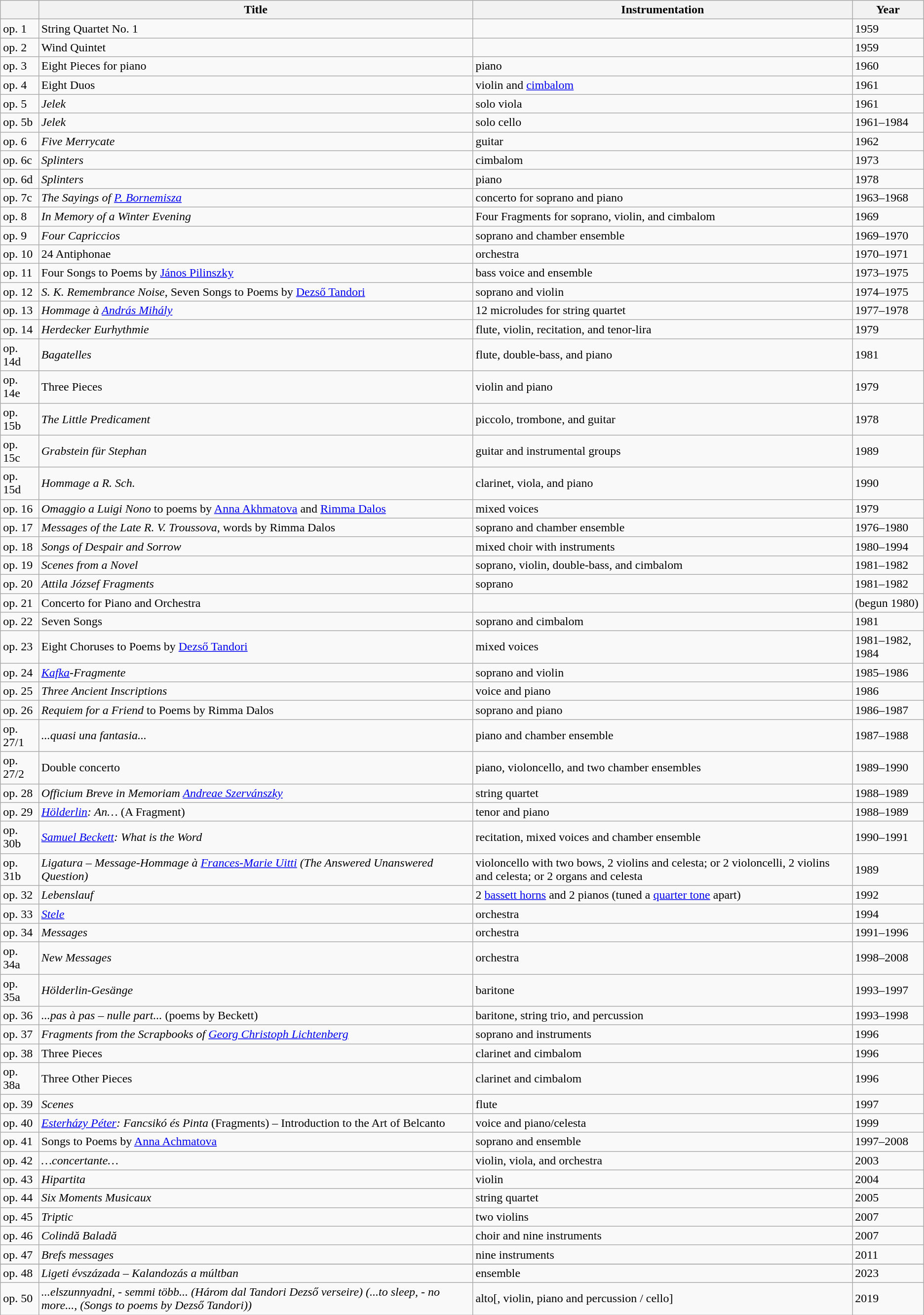<table class="wikitable">
<tr>
<th></th>
<th>Title</th>
<th>Instrumentation</th>
<th>Year</th>
</tr>
<tr>
<td>op. 1</td>
<td>String Quartet No. 1</td>
<td></td>
<td>1959</td>
</tr>
<tr>
<td>op. 2</td>
<td>Wind Quintet</td>
<td></td>
<td>1959</td>
</tr>
<tr>
<td>op. 3</td>
<td>Eight Pieces for piano</td>
<td>piano</td>
<td>1960</td>
</tr>
<tr>
<td>op. 4</td>
<td>Eight Duos</td>
<td>violin and <a href='#'>cimbalom</a></td>
<td>1961</td>
</tr>
<tr>
<td>op. 5</td>
<td><em>Jelek</em></td>
<td>solo viola</td>
<td>1961</td>
</tr>
<tr>
<td>op. 5b</td>
<td><em>Jelek</em></td>
<td>solo cello</td>
<td>1961–1984</td>
</tr>
<tr>
<td>op. 6</td>
<td><em>Five Merrycate</em></td>
<td>guitar</td>
<td>1962</td>
</tr>
<tr>
<td>op. 6c</td>
<td><em>Splinters</em></td>
<td>cimbalom</td>
<td>1973</td>
</tr>
<tr>
<td>op. 6d</td>
<td><em>Splinters</em></td>
<td>piano</td>
<td>1978</td>
</tr>
<tr>
<td>op. 7c</td>
<td><em>The Sayings of <a href='#'>P. Bornemisza</a></em></td>
<td>concerto for soprano and piano</td>
<td>1963–1968</td>
</tr>
<tr>
<td>op. 8</td>
<td><em>In Memory of a Winter Evening</em></td>
<td>Four Fragments for soprano, violin, and cimbalom</td>
<td>1969</td>
</tr>
<tr>
<td>op. 9</td>
<td><em>Four Capriccios</em></td>
<td>soprano and chamber ensemble</td>
<td>1969–1970</td>
</tr>
<tr>
<td>op. 10</td>
<td>24 Antiphonae</td>
<td>orchestra</td>
<td>1970–1971</td>
</tr>
<tr>
<td>op. 11</td>
<td>Four Songs to Poems by <a href='#'>János Pilinszky</a></td>
<td>bass voice and ensemble</td>
<td>1973–1975</td>
</tr>
<tr>
<td>op. 12</td>
<td><em>S. K. Remembrance Noise</em>, Seven Songs to Poems by <a href='#'>Dezső Tandori</a></td>
<td>soprano and violin</td>
<td>1974–1975</td>
</tr>
<tr>
<td>op. 13</td>
<td><em>Hommage à <a href='#'>András Mihály</a></em></td>
<td>12 microludes for string quartet</td>
<td>1977–1978</td>
</tr>
<tr>
<td>op. 14</td>
<td><em>Herdecker Eurhythmie</em></td>
<td>flute, violin, recitation, and tenor-lira</td>
<td>1979</td>
</tr>
<tr>
<td>op. 14d</td>
<td><em>Bagatelles</em></td>
<td>flute, double-bass, and piano</td>
<td>1981</td>
</tr>
<tr>
<td>op. 14e</td>
<td>Three Pieces</td>
<td>violin and piano</td>
<td>1979</td>
</tr>
<tr>
<td>op. 15b</td>
<td><em>The Little Predicament</em></td>
<td>piccolo, trombone, and guitar</td>
<td>1978</td>
</tr>
<tr>
<td>op. 15c</td>
<td><em>Grabstein für Stephan</em></td>
<td>guitar and instrumental groups</td>
<td>1989</td>
</tr>
<tr>
<td>op. 15d</td>
<td><em>Hommage a R. Sch.</em></td>
<td>clarinet, viola, and piano</td>
<td>1990</td>
</tr>
<tr>
<td>op. 16</td>
<td><em>Omaggio a Luigi Nono</em> to poems by <a href='#'>Anna Akhmatova</a> and <a href='#'>Rimma Dalos</a></td>
<td>mixed voices</td>
<td>1979</td>
</tr>
<tr>
<td>op. 17</td>
<td><em>Messages of the Late R. V. Troussova</em>, words by Rimma Dalos</td>
<td>soprano and chamber ensemble</td>
<td>1976–1980</td>
</tr>
<tr>
<td>op. 18</td>
<td><em>Songs of Despair and Sorrow</em></td>
<td>mixed choir with instruments</td>
<td>1980–1994</td>
</tr>
<tr>
<td>op. 19</td>
<td><em>Scenes from a Novel</em></td>
<td>soprano, violin, double-bass, and cimbalom</td>
<td>1981–1982</td>
</tr>
<tr>
<td>op. 20</td>
<td><em>Attila József Fragments</em></td>
<td>soprano</td>
<td>1981–1982</td>
</tr>
<tr>
<td>op. 21</td>
<td>Concerto for Piano and Orchestra</td>
<td></td>
<td>(begun 1980)</td>
</tr>
<tr>
<td>op. 22</td>
<td>Seven Songs</td>
<td>soprano and cimbalom</td>
<td>1981</td>
</tr>
<tr>
<td>op. 23</td>
<td>Eight Choruses to Poems by <a href='#'>Dezső Tandori</a></td>
<td>mixed voices</td>
<td>1981–1982, 1984</td>
</tr>
<tr>
<td>op. 24</td>
<td><em><a href='#'>Kafka</a>-Fragmente</em></td>
<td>soprano and violin</td>
<td>1985–1986</td>
</tr>
<tr>
<td>op. 25</td>
<td><em>Three Ancient Inscriptions</em></td>
<td>voice and piano</td>
<td>1986</td>
</tr>
<tr>
<td>op. 26</td>
<td><em>Requiem for a Friend</em> to Poems by Rimma Dalos</td>
<td>soprano and piano</td>
<td>1986–1987</td>
</tr>
<tr>
<td>op. 27/1</td>
<td><em>...quasi una fantasia...</em></td>
<td>piano and chamber ensemble</td>
<td>1987–1988</td>
</tr>
<tr>
<td>op. 27/2</td>
<td>Double concerto</td>
<td>piano, violoncello, and two chamber ensembles</td>
<td>1989–1990</td>
</tr>
<tr>
<td>op. 28</td>
<td><em>Officium Breve in Memoriam <a href='#'>Andreae Szervánszky</a></em></td>
<td>string quartet</td>
<td>1988–1989</td>
</tr>
<tr>
<td>op. 29</td>
<td><em><a href='#'>Hölderlin</a>: An…</em> (A Fragment)</td>
<td>tenor and piano</td>
<td>1988–1989</td>
</tr>
<tr>
<td>op. 30b</td>
<td><em><a href='#'>Samuel Beckett</a>: What is the Word</em></td>
<td>recitation, mixed voices and chamber ensemble</td>
<td>1990–1991</td>
</tr>
<tr>
<td>op. 31b</td>
<td><em>Ligatura – Message-Hommage à <a href='#'>Frances-Marie Uitti</a> (The Answered Unanswered Question)</em></td>
<td>violoncello with two bows, 2 violins and celesta; or 2 violoncelli, 2 violins and celesta; or 2 organs and celesta</td>
<td>1989</td>
</tr>
<tr>
<td>op. 32</td>
<td><em>Lebenslauf</em></td>
<td>2 <a href='#'>bassett horns</a> and 2 pianos (tuned a <a href='#'>quarter tone</a> apart)</td>
<td>1992</td>
</tr>
<tr>
<td>op. 33</td>
<td><em><a href='#'>Stele</a></em></td>
<td>orchestra</td>
<td>1994</td>
</tr>
<tr>
<td>op. 34</td>
<td><em>Messages</em></td>
<td>orchestra</td>
<td>1991–1996</td>
</tr>
<tr>
<td>op. 34a</td>
<td><em>New Messages</em></td>
<td>orchestra</td>
<td>1998–2008</td>
</tr>
<tr>
<td>op. 35a</td>
<td><em>Hölderlin-Gesänge</em></td>
<td>baritone</td>
<td>1993–1997</td>
</tr>
<tr>
<td>op. 36</td>
<td><em>...pas à pas – nulle part...</em> (poems by Beckett)</td>
<td>baritone, string trio, and percussion</td>
<td>1993–1998</td>
</tr>
<tr>
<td>op. 37</td>
<td><em>Fragments from the Scrapbooks of <a href='#'>Georg Christoph Lichtenberg</a></em></td>
<td>soprano and instruments</td>
<td>1996</td>
</tr>
<tr>
<td>op. 38</td>
<td>Three Pieces</td>
<td>clarinet and cimbalom</td>
<td>1996</td>
</tr>
<tr>
<td>op. 38a</td>
<td>Three Other Pieces</td>
<td>clarinet and cimbalom</td>
<td>1996</td>
</tr>
<tr>
<td>op. 39</td>
<td><em>Scenes</em></td>
<td>flute</td>
<td>1997</td>
</tr>
<tr>
<td>op. 40</td>
<td><em><a href='#'>Esterházy Péter</a>: Fancsikó és Pinta</em> (Fragments) – Introduction to the Art of Belcanto</td>
<td>voice and piano/celesta</td>
<td>1999</td>
</tr>
<tr>
<td>op. 41</td>
<td>Songs to Poems by <a href='#'>Anna Achmatova</a></td>
<td>soprano and ensemble</td>
<td>1997–2008</td>
</tr>
<tr>
<td>op. 42</td>
<td><em>…concertante…</em></td>
<td>violin, viola, and orchestra</td>
<td>2003</td>
</tr>
<tr>
<td>op. 43</td>
<td><em>Hipartita</em></td>
<td>violin</td>
<td>2004</td>
</tr>
<tr>
<td>op. 44</td>
<td><em>Six Moments Musicaux</em></td>
<td>string quartet</td>
<td>2005</td>
</tr>
<tr>
<td>op. 45</td>
<td><em>Triptic</em></td>
<td>two violins</td>
<td>2007</td>
</tr>
<tr>
<td>op. 46</td>
<td><em>Colindă Baladă</em></td>
<td>choir and nine instruments</td>
<td>2007</td>
</tr>
<tr>
<td>op. 47</td>
<td><em>Brefs messages</em></td>
<td>nine instruments</td>
<td>2011</td>
</tr>
<tr>
</tr>
<tr>
<td>op. 48</td>
<td><em>Ligeti évszázada – Kalandozás a múltban</em></td>
<td>ensemble</td>
<td>2023</td>
</tr>
<tr>
<td>op. 50</td>
<td><em>...elszunnyadni, - semmi több... (Három dal Tandori Dezső verseire) (...to sleep, - no more..., (Songs to poems by Dezső Tandori))</em></td>
<td>alto[, violin, piano and percussion / cello]</td>
<td>2019</td>
</tr>
</table>
